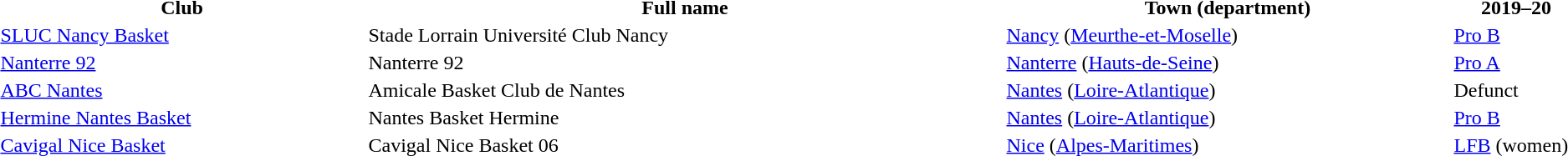<table width="100%">
<tr>
<th width="23%">Club</th>
<th width="40%">Full name</th>
<th width="28%">Town (department)</th>
<th width="8%">2019–20</th>
</tr>
<tr>
<td><a href='#'>SLUC Nancy Basket</a></td>
<td>Stade Lorrain Université Club Nancy</td>
<td><a href='#'>Nancy</a> (<a href='#'>Meurthe-et-Moselle</a>)</td>
<td><a href='#'>Pro B</a></td>
</tr>
<tr>
<td><a href='#'>Nanterre 92</a></td>
<td>Nanterre 92</td>
<td><a href='#'>Nanterre</a> (<a href='#'>Hauts-de-Seine</a>)</td>
<td><a href='#'>Pro A</a></td>
</tr>
<tr>
<td><a href='#'>ABC Nantes</a></td>
<td>Amicale Basket Club de Nantes</td>
<td><a href='#'>Nantes</a> (<a href='#'>Loire-Atlantique</a>)</td>
<td>Defunct</td>
</tr>
<tr>
<td><a href='#'>Hermine Nantes Basket</a></td>
<td>Nantes Basket Hermine</td>
<td><a href='#'>Nantes</a> (<a href='#'>Loire-Atlantique</a>)</td>
<td><a href='#'>Pro B</a></td>
</tr>
<tr>
<td><a href='#'>Cavigal Nice Basket</a></td>
<td>Cavigal Nice Basket 06</td>
<td><a href='#'>Nice</a> (<a href='#'>Alpes-Maritimes</a>)</td>
<td><a href='#'>LFB</a> (women)</td>
</tr>
</table>
